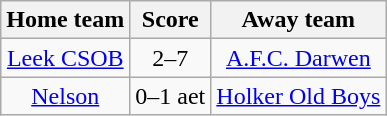<table class="wikitable" style="text-align: center">
<tr>
<th>Home team</th>
<th>Score</th>
<th>Away team</th>
</tr>
<tr>
<td><a href='#'>Leek CSOB</a></td>
<td>2–7</td>
<td><a href='#'>A.F.C. Darwen</a></td>
</tr>
<tr>
<td><a href='#'>Nelson</a></td>
<td>0–1 aet</td>
<td><a href='#'>Holker Old Boys</a></td>
</tr>
</table>
